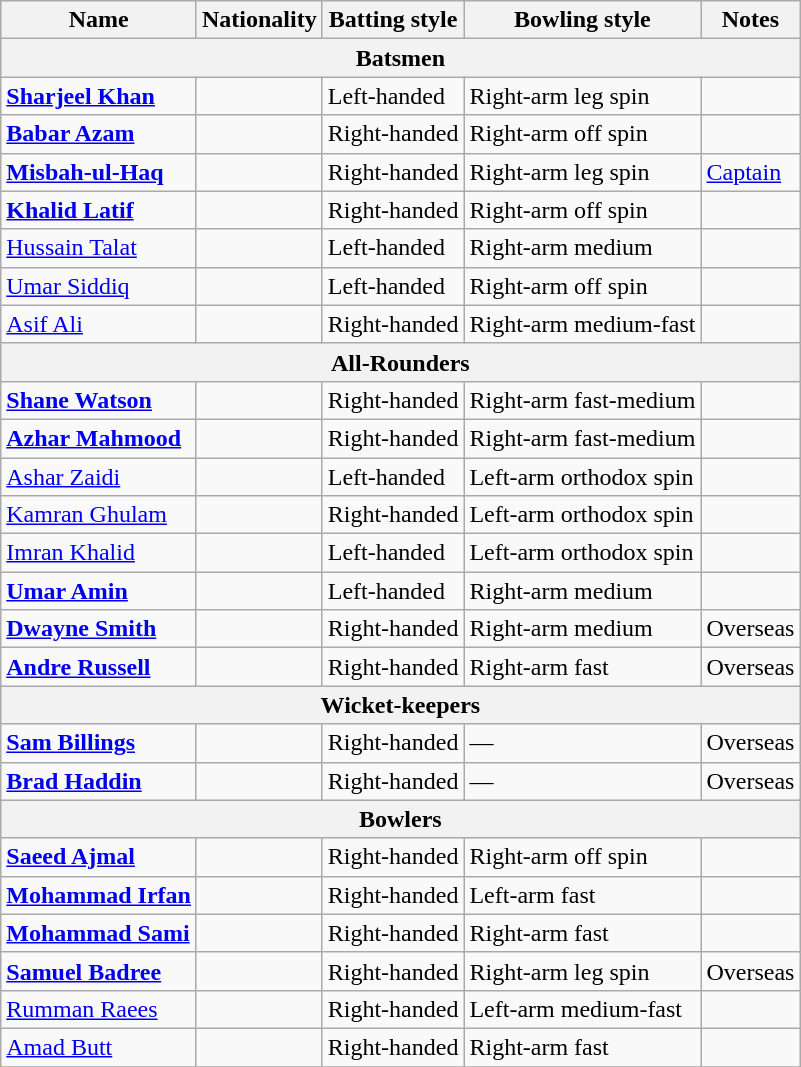<table class="wikitable">
<tr>
<th>Name</th>
<th>Nationality</th>
<th>Batting style</th>
<th>Bowling style</th>
<th>Notes</th>
</tr>
<tr>
<th colspan="7"  style="text-align:center;">Batsmen</th>
</tr>
<tr>
<td><strong><a href='#'>Sharjeel Khan</a></strong></td>
<td></td>
<td>Left-handed</td>
<td>Right-arm leg spin</td>
<td></td>
</tr>
<tr>
<td><strong><a href='#'>Babar Azam</a></strong></td>
<td></td>
<td>Right-handed</td>
<td>Right-arm off spin</td>
<td></td>
</tr>
<tr>
<td><strong><a href='#'>Misbah-ul-Haq</a></strong></td>
<td></td>
<td>Right-handed</td>
<td>Right-arm leg spin</td>
<td><a href='#'>Captain</a></td>
</tr>
<tr>
<td><strong><a href='#'>Khalid Latif</a></strong></td>
<td></td>
<td>Right-handed</td>
<td>Right-arm off spin</td>
<td></td>
</tr>
<tr>
<td><a href='#'>Hussain Talat</a></td>
<td></td>
<td>Left-handed</td>
<td>Right-arm medium</td>
<td></td>
</tr>
<tr>
<td><a href='#'>Umar Siddiq</a></td>
<td></td>
<td>Left-handed</td>
<td>Right-arm off spin</td>
<td></td>
</tr>
<tr>
<td><a href='#'>Asif Ali</a></td>
<td></td>
<td>Right-handed</td>
<td>Right-arm medium-fast</td>
<td></td>
</tr>
<tr>
<th colspan="7"  style="text-align:center;">All-Rounders</th>
</tr>
<tr>
<td><strong><a href='#'>Shane Watson</a></strong></td>
<td></td>
<td>Right-handed</td>
<td>Right-arm fast-medium</td>
<td></td>
</tr>
<tr>
<td><strong><a href='#'>Azhar Mahmood</a></strong></td>
<td></td>
<td>Right-handed</td>
<td>Right-arm fast-medium</td>
<td></td>
</tr>
<tr>
<td><a href='#'>Ashar Zaidi</a></td>
<td></td>
<td>Left-handed</td>
<td>Left-arm orthodox spin</td>
<td></td>
</tr>
<tr>
<td><a href='#'>Kamran Ghulam</a></td>
<td></td>
<td>Right-handed</td>
<td>Left-arm orthodox spin</td>
<td></td>
</tr>
<tr>
<td><a href='#'>Imran Khalid</a></td>
<td></td>
<td>Left-handed</td>
<td>Left-arm orthodox spin</td>
<td></td>
</tr>
<tr>
<td><strong><a href='#'>Umar Amin</a></strong></td>
<td></td>
<td>Left-handed</td>
<td>Right-arm medium</td>
<td></td>
</tr>
<tr>
<td><strong><a href='#'>Dwayne Smith</a></strong></td>
<td></td>
<td>Right-handed</td>
<td>Right-arm medium</td>
<td>Overseas</td>
</tr>
<tr>
<td><strong><a href='#'>Andre Russell</a></strong></td>
<td></td>
<td>Right-handed</td>
<td>Right-arm fast</td>
<td>Overseas</td>
</tr>
<tr>
<th colspan="7"  style="text-align:center;">Wicket-keepers</th>
</tr>
<tr>
<td><strong><a href='#'>Sam Billings</a></strong></td>
<td></td>
<td>Right-handed</td>
<td>—</td>
<td>Overseas</td>
</tr>
<tr>
<td><strong><a href='#'>Brad Haddin</a></strong></td>
<td></td>
<td>Right-handed</td>
<td>—</td>
<td>Overseas</td>
</tr>
<tr>
<th colspan="7"  style="text-align:center;">Bowlers</th>
</tr>
<tr>
<td><strong><a href='#'>Saeed Ajmal</a></strong></td>
<td></td>
<td>Right-handed</td>
<td>Right-arm off spin</td>
<td></td>
</tr>
<tr>
<td><strong><a href='#'>Mohammad Irfan</a></strong></td>
<td></td>
<td>Right-handed</td>
<td>Left-arm fast</td>
<td></td>
</tr>
<tr>
<td><strong><a href='#'>Mohammad Sami</a></strong></td>
<td></td>
<td>Right-handed</td>
<td>Right-arm fast</td>
<td></td>
</tr>
<tr>
<td><strong><a href='#'>Samuel Badree</a></strong></td>
<td></td>
<td>Right-handed</td>
<td>Right-arm leg spin</td>
<td>Overseas</td>
</tr>
<tr>
<td><a href='#'>Rumman Raees</a></td>
<td></td>
<td>Right-handed</td>
<td>Left-arm medium-fast</td>
<td></td>
</tr>
<tr>
<td><a href='#'>Amad Butt</a></td>
<td></td>
<td>Right-handed</td>
<td>Right-arm fast</td>
<td></td>
</tr>
<tr>
</tr>
</table>
